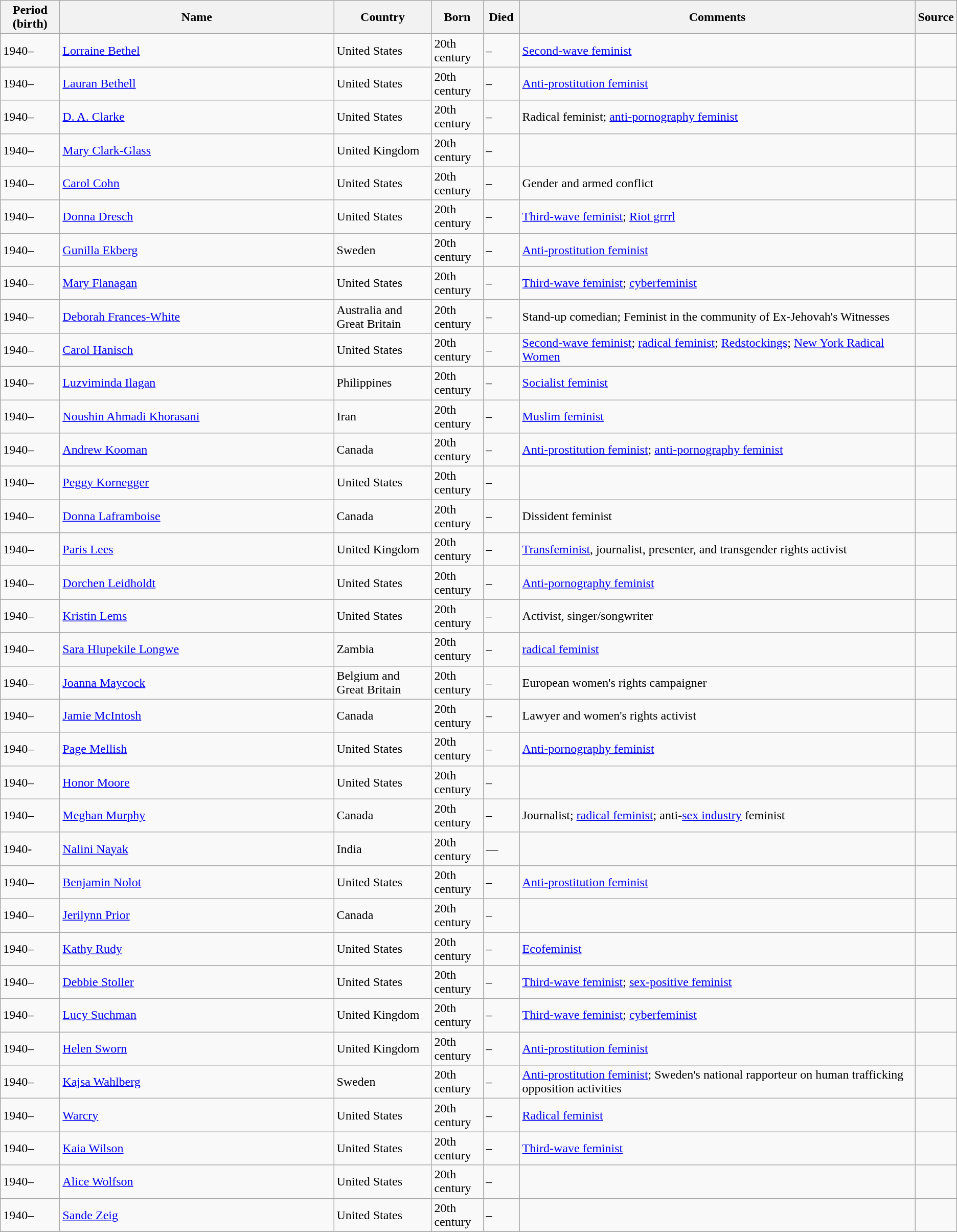<table class="wikitable sortable plainrowheaders">
<tr>
<th width="70">Period (birth)</th>
<th width="350">Name</th>
<th width="120">Country</th>
<th width="60">Born</th>
<th width="40">Died</th>
<th class=width="600px">Comments</th>
<th class=width="20px">Source</th>
</tr>
<tr>
<td>1940–</td>
<td data-sort-value="Bethel, Lorraine"><a href='#'>Lorraine Bethel</a></td>
<td>United States</td>
<td>20th century</td>
<td>–</td>
<td><a href='#'>Second-wave feminist</a></td>
<td></td>
</tr>
<tr>
<td>1940–</td>
<td data-sort-value="Bethell, Lauran"><a href='#'>Lauran Bethell</a></td>
<td>United States</td>
<td>20th century</td>
<td>–</td>
<td><a href='#'>Anti-prostitution feminist</a></td>
<td></td>
</tr>
<tr>
<td>1940–</td>
<td data-sort-value="Clarke, D. A."><a href='#'>D. A. Clarke</a></td>
<td>United States</td>
<td>20th century</td>
<td>–</td>
<td>Radical feminist; <a href='#'>anti-pornography feminist</a></td>
<td></td>
</tr>
<tr>
<td>1940–</td>
<td data-sort-value="Clark-Glass, Mary"><a href='#'>Mary Clark-Glass</a></td>
<td>United Kingdom</td>
<td>20th century</td>
<td>–</td>
<td></td>
<td></td>
</tr>
<tr>
<td>1940–</td>
<td data-sort-value="Cohn, Carol"><a href='#'>Carol Cohn</a></td>
<td>United States</td>
<td>20th century</td>
<td>–</td>
<td>Gender and armed conflict</td>
<td></td>
</tr>
<tr>
<td>1940–</td>
<td data-sort-value="Dresch, Donna"><a href='#'>Donna Dresch</a></td>
<td>United States</td>
<td>20th century</td>
<td>–</td>
<td><a href='#'>Third-wave feminist</a>; <a href='#'>Riot grrrl</a></td>
<td></td>
</tr>
<tr>
<td>1940–</td>
<td data-sort-value="Ekberg, Gunilla"><a href='#'>Gunilla Ekberg</a></td>
<td>Sweden</td>
<td>20th century</td>
<td>–</td>
<td><a href='#'>Anti-prostitution feminist</a></td>
<td></td>
</tr>
<tr>
<td>1940–</td>
<td data-sort-value="Flanagan, Mary"><a href='#'>Mary Flanagan</a></td>
<td>United States</td>
<td>20th century</td>
<td>–</td>
<td><a href='#'>Third-wave feminist</a>; <a href='#'>cyberfeminist</a></td>
<td></td>
</tr>
<tr>
<td>1940–</td>
<td data-sort-value="Frances-White, Deborah Frances"><a href='#'>Deborah Frances-White</a></td>
<td>Australia and Great Britain</td>
<td>20th century</td>
<td>–</td>
<td>Stand-up comedian; Feminist in the community of Ex-Jehovah's Witnesses</td>
<td></td>
</tr>
<tr>
<td>1940–</td>
<td data-sort-value="Hanisch, Carol"><a href='#'>Carol Hanisch</a></td>
<td>United States</td>
<td>20th century</td>
<td>–</td>
<td><a href='#'>Second-wave feminist</a>; <a href='#'>radical feminist</a>; <a href='#'>Redstockings</a>; <a href='#'>New York Radical Women</a></td>
<td></td>
</tr>
<tr>
<td>1940–</td>
<td data-sort-value="Ilagan, Luzviminda"><a href='#'>Luzviminda Ilagan</a></td>
<td>Philippines</td>
<td>20th century</td>
<td>–</td>
<td><a href='#'>Socialist feminist</a></td>
<td></td>
</tr>
<tr>
<td>1940–</td>
<td data-sort-value="Khorasani, Noushin Ahmadi"><a href='#'>Noushin Ahmadi Khorasani</a></td>
<td>Iran</td>
<td>20th century</td>
<td>–</td>
<td><a href='#'>Muslim feminist</a></td>
<td></td>
</tr>
<tr>
<td>1940–</td>
<td data-sort-value="Kooman, Andrew"><a href='#'>Andrew Kooman</a></td>
<td>Canada</td>
<td>20th century</td>
<td>–</td>
<td><a href='#'>Anti-prostitution feminist</a>; <a href='#'>anti-pornography feminist</a></td>
<td></td>
</tr>
<tr>
<td>1940–</td>
<td data-sort-value="Kornegger, Peggy"><a href='#'>Peggy Kornegger</a></td>
<td>United States</td>
<td>20th century</td>
<td>–</td>
<td></td>
<td></td>
</tr>
<tr>
<td>1940–</td>
<td data-sort-value="Laframboise, Donna"><a href='#'>Donna Laframboise</a></td>
<td>Canada</td>
<td>20th century</td>
<td>–</td>
<td>Dissident feminist</td>
<td></td>
</tr>
<tr>
<td>1940–</td>
<td data-sort-value="Lees, Paris"><a href='#'>Paris Lees</a></td>
<td>United Kingdom</td>
<td>20th century</td>
<td>–</td>
<td><a href='#'>Transfeminist</a>, journalist, presenter, and transgender rights activist</td>
<td></td>
</tr>
<tr>
<td>1940–</td>
<td data-sort-value="Leidholdt, Dorchen"><a href='#'>Dorchen Leidholdt</a></td>
<td>United States</td>
<td>20th century</td>
<td>–</td>
<td><a href='#'>Anti-pornography feminist</a></td>
<td></td>
</tr>
<tr>
<td>1940–</td>
<td data-sort-value="Lems, Kristin"><a href='#'>Kristin Lems</a></td>
<td>United States</td>
<td>20th century</td>
<td>–</td>
<td>Activist, singer/songwriter</td>
<td></td>
</tr>
<tr>
<td>1940–</td>
<td data-sort-value="Longwe, Sara Hlupekile"><a href='#'>Sara Hlupekile Longwe</a></td>
<td>Zambia</td>
<td>20th century</td>
<td>–</td>
<td><a href='#'>radical feminist</a></td>
<td></td>
</tr>
<tr>
<td>1940–</td>
<td data-sort-value="Maycock, Joanna"><a href='#'>Joanna Maycock</a></td>
<td>Belgium and Great Britain</td>
<td>20th century</td>
<td>–</td>
<td>European women's rights campaigner</td>
<td></td>
</tr>
<tr>
<td>1940–</td>
<td data-sort-value="McIntosh, Jamie"><a href='#'>Jamie McIntosh</a></td>
<td>Canada</td>
<td>20th century</td>
<td>–</td>
<td>Lawyer and women's rights activist</td>
<td></td>
</tr>
<tr>
<td>1940–</td>
<td data-sort-value="Mellish, Page"><a href='#'>Page Mellish</a></td>
<td>United States</td>
<td>20th century</td>
<td>–</td>
<td><a href='#'>Anti-pornography feminist</a></td>
<td></td>
</tr>
<tr>
<td>1940–</td>
<td data-sort-value="Moore, Honor"><a href='#'>Honor Moore</a></td>
<td>United States</td>
<td>20th century</td>
<td>–</td>
<td></td>
<td></td>
</tr>
<tr>
<td>1940–</td>
<td data-sort-value="Murphy, Meghan"><a href='#'>Meghan Murphy</a></td>
<td>Canada</td>
<td>20th century</td>
<td>–</td>
<td>Journalist; <a href='#'>radical feminist</a>; anti-<a href='#'>sex industry</a> feminist</td>
<td></td>
</tr>
<tr>
<td>1940-</td>
<td data-sort-value="Nayak, Nalini"><a href='#'>Nalini Nayak</a></td>
<td>India</td>
<td>20th century</td>
<td>—</td>
<td></td>
<td></td>
</tr>
<tr>
<td>1940–</td>
<td data-sort-value="Nolot, Benjamin"><a href='#'>Benjamin Nolot</a></td>
<td>United States</td>
<td>20th century</td>
<td>–</td>
<td><a href='#'>Anti-prostitution feminist</a></td>
<td></td>
</tr>
<tr>
<td>1940–</td>
<td data-sort-value="Prior, Jerilynn"><a href='#'>Jerilynn Prior</a></td>
<td>Canada</td>
<td>20th century</td>
<td>–</td>
<td></td>
<td></td>
</tr>
<tr>
<td>1940–</td>
<td data-sort-value="Rudy, Kathy"><a href='#'>Kathy Rudy</a></td>
<td>United States</td>
<td>20th century</td>
<td>–</td>
<td><a href='#'>Ecofeminist</a></td>
<td></td>
</tr>
<tr>
<td>1940–</td>
<td data-sort-value="Stoller, Debbie"><a href='#'>Debbie Stoller</a></td>
<td>United States</td>
<td>20th century</td>
<td>–</td>
<td><a href='#'>Third-wave feminist</a>; <a href='#'>sex-positive feminist</a></td>
<td></td>
</tr>
<tr>
<td>1940–</td>
<td data-sort-value="Suchman, Lucy"><a href='#'>Lucy Suchman</a></td>
<td>United Kingdom</td>
<td>20th century</td>
<td>–</td>
<td><a href='#'>Third-wave feminist</a>; <a href='#'>cyberfeminist</a></td>
<td></td>
</tr>
<tr>
<td>1940–</td>
<td data-sort-value="Sworn, Helen"><a href='#'>Helen Sworn</a></td>
<td>United Kingdom</td>
<td>20th century</td>
<td>–</td>
<td><a href='#'>Anti-prostitution feminist</a></td>
<td></td>
</tr>
<tr>
<td>1940–</td>
<td data-sort-value="Wahlberg, Kajsa"><a href='#'>Kajsa Wahlberg</a></td>
<td>Sweden</td>
<td>20th century</td>
<td>–</td>
<td><a href='#'>Anti-prostitution feminist</a>; Sweden's national rapporteur on human trafficking opposition activities</td>
<td></td>
</tr>
<tr>
<td>1940–</td>
<td data-sort-value="Warcry"><a href='#'>Warcry</a></td>
<td>United States</td>
<td>20th century</td>
<td>–</td>
<td><a href='#'>Radical feminist</a></td>
<td></td>
</tr>
<tr>
<td>1940–</td>
<td data-sort-value="Wilson, Kaia"><a href='#'>Kaia Wilson</a></td>
<td>United States</td>
<td>20th century</td>
<td>–</td>
<td><a href='#'>Third-wave feminist</a></td>
<td></td>
</tr>
<tr>
<td>1940–</td>
<td data-sort-value="Wolfson, Alice"><a href='#'>Alice Wolfson</a></td>
<td>United States</td>
<td>20th century</td>
<td>–</td>
<td></td>
<td></td>
</tr>
<tr>
<td>1940–</td>
<td data-sort-value="Zeig, Sande"><a href='#'>Sande Zeig</a></td>
<td>United States</td>
<td>20th century</td>
<td>–</td>
<td></td>
<td></td>
</tr>
<tr>
</tr>
</table>
